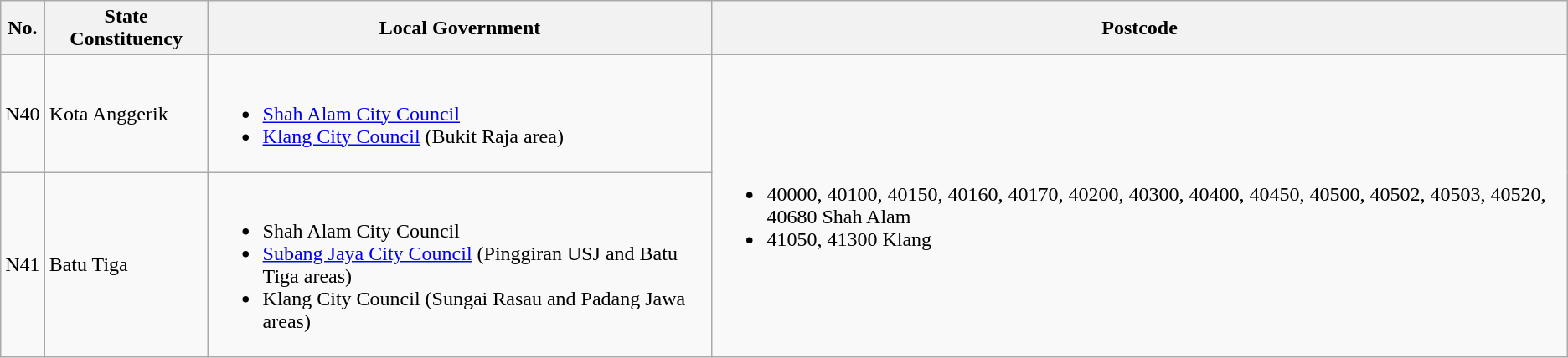<table class="wikitable">
<tr>
<th>No.</th>
<th>State Constituency</th>
<th>Local Government</th>
<th>Postcode</th>
</tr>
<tr>
<td>N40</td>
<td>Kota Anggerik</td>
<td><br><ul><li><a href='#'>Shah Alam City Council</a></li><li><a href='#'>Klang City Council</a> (Bukit Raja area)</li></ul></td>
<td rowspan="2"><br><ul><li>40000, 40100, 40150, 40160, 40170, 40200, 40300, 40400, 40450, 40500, 40502, 40503, 40520, 40680 Shah Alam</li><li>41050, 41300 Klang</li></ul></td>
</tr>
<tr>
<td>N41</td>
<td>Batu Tiga</td>
<td><br><ul><li>Shah Alam City Council</li><li><a href='#'>Subang Jaya City Council</a> (Pinggiran USJ and Batu Tiga areas)</li><li>Klang City Council (Sungai Rasau and Padang Jawa areas)</li></ul></td>
</tr>
</table>
